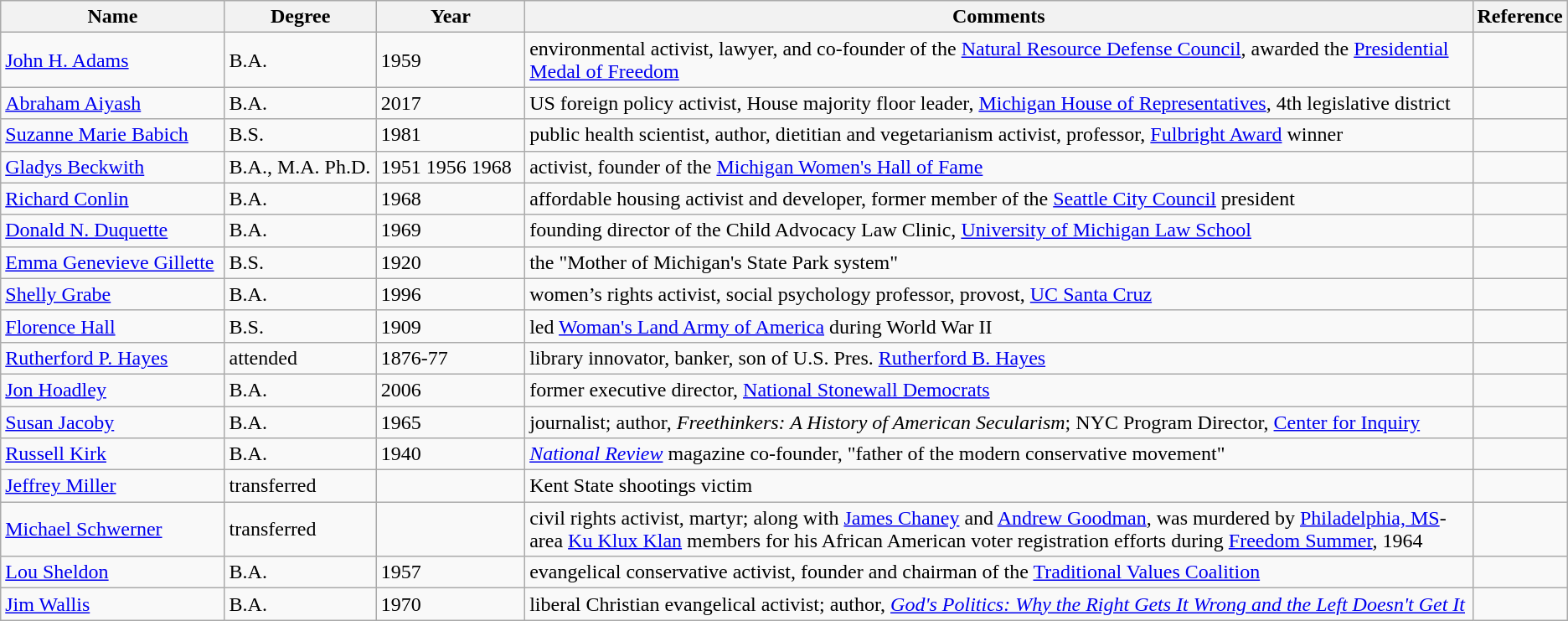<table class="wikitable sortable">
<tr>
<th style="width:15%;">Name</th>
<th style="width:10%;">Degree</th>
<th style="width:10%;">Year</th>
<th style="width:65%;">Comments</th>
<th style="width:5%;">Reference</th>
</tr>
<tr>
<td><a href='#'>John H. Adams</a></td>
<td>B.A.</td>
<td>1959</td>
<td>environmental activist, lawyer, and co-founder of the <a href='#'>Natural Resource Defense Council</a>, awarded the <a href='#'>Presidential Medal of Freedom</a></td>
<td></td>
</tr>
<tr>
<td><a href='#'>Abraham Aiyash</a></td>
<td>B.A.</td>
<td>2017</td>
<td>US foreign policy activist, House majority floor leader, <a href='#'>Michigan House of Representatives</a>, 4th legislative district</td>
<td></td>
</tr>
<tr>
<td><a href='#'>Suzanne Marie Babich</a></td>
<td>B.S.</td>
<td>1981</td>
<td>public health scientist, author, dietitian and vegetarianism activist, professor, <a href='#'>Fulbright Award</a> winner</td>
<td></td>
</tr>
<tr>
<td><a href='#'>Gladys Beckwith</a></td>
<td>B.A., M.A. Ph.D.</td>
<td>1951 1956 1968</td>
<td>activist, founder of the <a href='#'>Michigan Women's Hall of Fame</a></td>
<td></td>
</tr>
<tr>
<td><a href='#'>Richard Conlin</a></td>
<td>B.A.</td>
<td>1968</td>
<td>affordable housing activist and developer, former member of the <a href='#'>Seattle City Council</a> president</td>
<td></td>
</tr>
<tr>
<td><a href='#'>Donald N. Duquette</a></td>
<td>B.A.</td>
<td>1969</td>
<td>founding director of the Child Advocacy Law Clinic, <a href='#'>University of Michigan Law School</a></td>
<td></td>
</tr>
<tr>
<td><a href='#'>Emma Genevieve Gillette</a></td>
<td>B.S.</td>
<td>1920</td>
<td>the "Mother of Michigan's State Park system"</td>
<td></td>
</tr>
<tr>
<td><a href='#'>Shelly Grabe</a></td>
<td>B.A.</td>
<td>1996</td>
<td>women’s rights activist, social psychology professor, provost, <a href='#'>UC Santa Cruz</a></td>
<td></td>
</tr>
<tr>
<td><a href='#'>Florence Hall</a></td>
<td>B.S.</td>
<td>1909</td>
<td>led <a href='#'>Woman's Land Army of America</a> during World War II</td>
<td></td>
</tr>
<tr>
<td><a href='#'>Rutherford P. Hayes</a></td>
<td>attended</td>
<td>1876-77</td>
<td>library innovator, banker, son of U.S. Pres. <a href='#'>Rutherford B. Hayes</a></td>
<td></td>
</tr>
<tr>
<td><a href='#'>Jon Hoadley</a></td>
<td>B.A.</td>
<td>2006</td>
<td>former executive director, <a href='#'>National Stonewall Democrats</a></td>
<td></td>
</tr>
<tr>
<td><a href='#'>Susan Jacoby</a></td>
<td>B.A.</td>
<td>1965</td>
<td>journalist; author, <em>Freethinkers: A History of American Secularism</em>; NYC Program Director, <a href='#'>Center for Inquiry</a></td>
<td></td>
</tr>
<tr>
<td><a href='#'>Russell Kirk</a></td>
<td>B.A.</td>
<td>1940</td>
<td><em><a href='#'>National Review</a></em> magazine co-founder, "father of the modern conservative movement"</td>
<td></td>
</tr>
<tr>
<td><a href='#'>Jeffrey Miller</a></td>
<td>transferred</td>
<td></td>
<td>Kent State shootings victim</td>
<td></td>
</tr>
<tr>
<td><a href='#'>Michael Schwerner</a></td>
<td>transferred</td>
<td></td>
<td>civil rights activist, martyr; along with <a href='#'>James Chaney</a> and <a href='#'>Andrew Goodman</a>, was murdered by <a href='#'>Philadelphia, MS</a>-area <a href='#'>Ku Klux Klan</a> members for his African American voter registration efforts during <a href='#'>Freedom Summer</a>, 1964</td>
<td></td>
</tr>
<tr>
<td><a href='#'>Lou Sheldon</a></td>
<td>B.A.</td>
<td>1957</td>
<td>evangelical conservative activist, founder and chairman of the <a href='#'>Traditional Values Coalition</a></td>
<td></td>
</tr>
<tr>
<td><a href='#'>Jim Wallis</a></td>
<td>B.A.</td>
<td>1970</td>
<td>liberal Christian evangelical activist; author, <em><a href='#'>God's Politics: Why the Right Gets It Wrong and the Left Doesn't Get It</a></em></td>
<td></td>
</tr>
</table>
